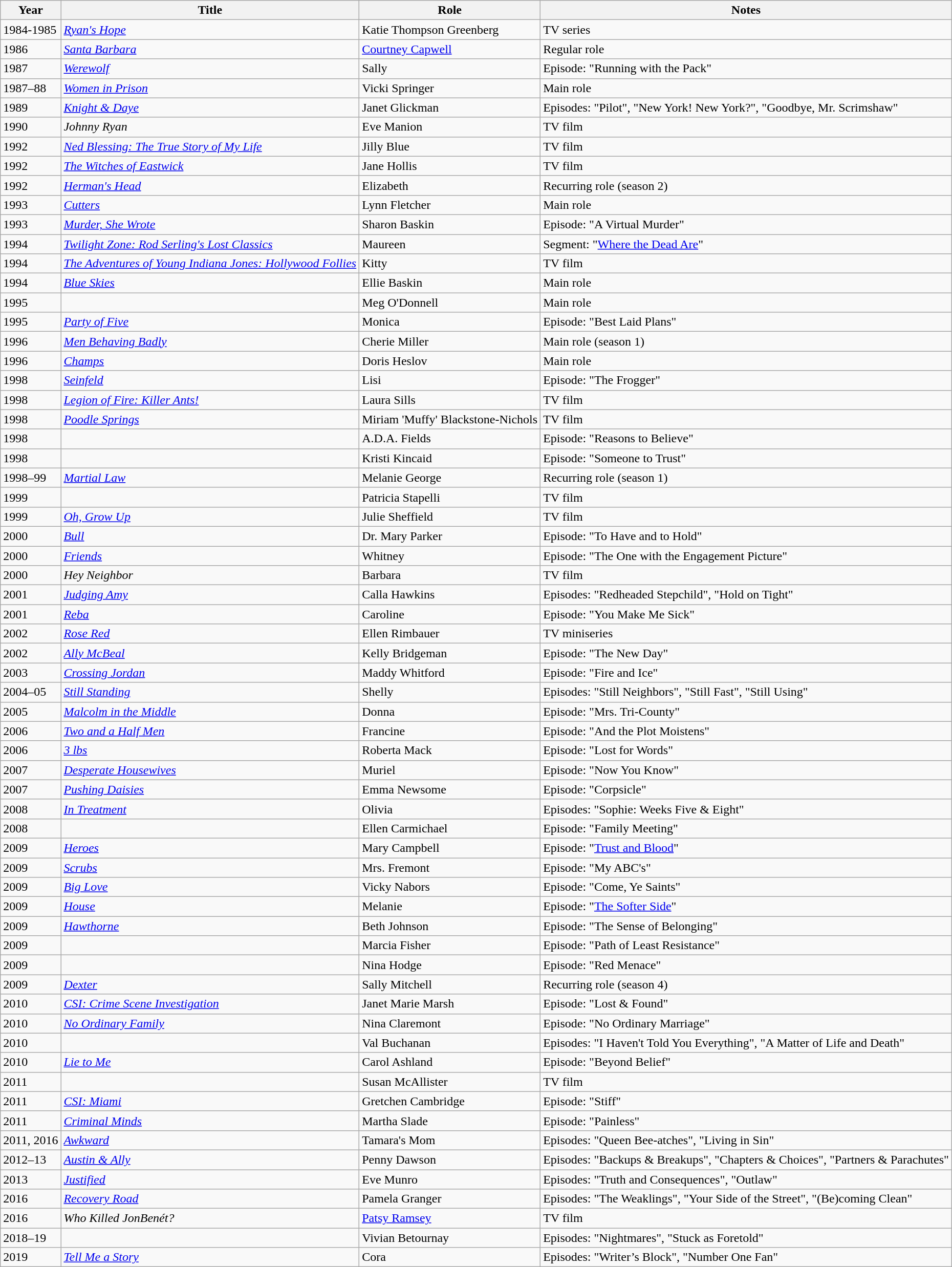<table class="wikitable sortable">
<tr>
<th>Year</th>
<th>Title</th>
<th>Role</th>
<th class="unsortable">Notes</th>
</tr>
<tr>
<td>1984-1985</td>
<td><em><a href='#'>Ryan's Hope</a></em></td>
<td>Katie Thompson Greenberg</td>
<td>TV series</td>
</tr>
<tr>
<td>1986</td>
<td><em><a href='#'>Santa Barbara</a></em></td>
<td><a href='#'>Courtney Capwell</a></td>
<td>Regular role</td>
</tr>
<tr>
<td>1987</td>
<td><em><a href='#'>Werewolf</a></em></td>
<td>Sally</td>
<td>Episode: "Running with the Pack"</td>
</tr>
<tr>
<td>1987–88</td>
<td><em><a href='#'>Women in Prison</a></em></td>
<td>Vicki Springer</td>
<td>Main role</td>
</tr>
<tr>
<td>1989</td>
<td><em><a href='#'>Knight & Daye</a></em></td>
<td>Janet Glickman</td>
<td>Episodes: "Pilot", "New York! New York?", "Goodbye, Mr. Scrimshaw"</td>
</tr>
<tr>
<td>1990</td>
<td><em>Johnny Ryan</em></td>
<td>Eve Manion</td>
<td>TV film</td>
</tr>
<tr>
<td>1992</td>
<td><em><a href='#'>Ned Blessing: The True Story of My Life</a></em></td>
<td>Jilly Blue</td>
<td>TV film</td>
</tr>
<tr>
<td>1992</td>
<td><em><a href='#'>The Witches of Eastwick</a></em></td>
<td>Jane Hollis</td>
<td>TV film</td>
</tr>
<tr>
<td>1992</td>
<td><em><a href='#'>Herman's Head</a></em></td>
<td>Elizabeth</td>
<td>Recurring role (season 2)</td>
</tr>
<tr>
<td>1993</td>
<td><em><a href='#'>Cutters</a></em></td>
<td>Lynn Fletcher</td>
<td>Main role</td>
</tr>
<tr>
<td>1993</td>
<td><em><a href='#'>Murder, She Wrote</a></em></td>
<td>Sharon Baskin</td>
<td>Episode: "A Virtual Murder"</td>
</tr>
<tr>
<td>1994</td>
<td><em><a href='#'>Twilight Zone: Rod Serling's Lost Classics</a></em></td>
<td>Maureen</td>
<td>Segment: "<a href='#'>Where the Dead Are</a>"</td>
</tr>
<tr>
<td>1994</td>
<td><em><a href='#'>The Adventures of Young Indiana Jones: Hollywood Follies</a></em></td>
<td>Kitty</td>
<td>TV film</td>
</tr>
<tr>
<td>1994</td>
<td><em><a href='#'>Blue Skies</a></em></td>
<td>Ellie Baskin</td>
<td>Main role</td>
</tr>
<tr>
<td>1995</td>
<td><em></em></td>
<td>Meg O'Donnell</td>
<td>Main role</td>
</tr>
<tr>
<td>1995</td>
<td><em><a href='#'>Party of Five</a></em></td>
<td>Monica</td>
<td>Episode: "Best Laid Plans"</td>
</tr>
<tr>
<td>1996</td>
<td><em><a href='#'>Men Behaving Badly</a></em></td>
<td>Cherie Miller</td>
<td>Main role (season 1)</td>
</tr>
<tr>
<td>1996</td>
<td><em><a href='#'>Champs</a></em></td>
<td>Doris Heslov</td>
<td>Main role</td>
</tr>
<tr>
<td>1998</td>
<td><em><a href='#'>Seinfeld</a></em></td>
<td>Lisi</td>
<td>Episode: "The Frogger"</td>
</tr>
<tr>
<td>1998</td>
<td><em><a href='#'>Legion of Fire: Killer Ants!</a></em></td>
<td>Laura Sills</td>
<td>TV film</td>
</tr>
<tr>
<td>1998</td>
<td><em><a href='#'>Poodle Springs</a></em></td>
<td>Miriam 'Muffy' Blackstone-Nichols</td>
<td>TV film</td>
</tr>
<tr>
<td>1998</td>
<td><em></em></td>
<td>A.D.A. Fields</td>
<td>Episode: "Reasons to Believe"</td>
</tr>
<tr>
<td>1998</td>
<td><em></em></td>
<td>Kristi Kincaid</td>
<td>Episode: "Someone to Trust"</td>
</tr>
<tr>
<td>1998–99</td>
<td><em><a href='#'>Martial Law</a></em></td>
<td>Melanie George</td>
<td>Recurring role (season 1)</td>
</tr>
<tr>
<td>1999</td>
<td><em></em></td>
<td>Patricia Stapelli</td>
<td>TV film</td>
</tr>
<tr>
<td>1999</td>
<td><em><a href='#'>Oh, Grow Up</a></em></td>
<td>Julie Sheffield</td>
<td>TV film</td>
</tr>
<tr>
<td>2000</td>
<td><em><a href='#'>Bull</a></em></td>
<td>Dr. Mary Parker</td>
<td>Episode: "To Have and to Hold"</td>
</tr>
<tr>
<td>2000</td>
<td><em><a href='#'>Friends</a></em></td>
<td>Whitney</td>
<td>Episode: "The One with the Engagement Picture"</td>
</tr>
<tr>
<td>2000</td>
<td><em>Hey Neighbor</em></td>
<td>Barbara</td>
<td>TV film</td>
</tr>
<tr>
<td>2001</td>
<td><em><a href='#'>Judging Amy</a></em></td>
<td>Calla Hawkins</td>
<td>Episodes: "Redheaded Stepchild", "Hold on Tight"</td>
</tr>
<tr>
<td>2001</td>
<td><em><a href='#'>Reba</a></em></td>
<td>Caroline</td>
<td>Episode: "You Make Me Sick"</td>
</tr>
<tr>
<td>2002</td>
<td><em><a href='#'>Rose Red</a></em></td>
<td>Ellen Rimbauer</td>
<td>TV miniseries</td>
</tr>
<tr>
<td>2002</td>
<td><em><a href='#'>Ally McBeal</a></em></td>
<td>Kelly Bridgeman</td>
<td>Episode: "The New Day"</td>
</tr>
<tr>
<td>2003</td>
<td><em><a href='#'>Crossing Jordan</a></em></td>
<td>Maddy Whitford</td>
<td>Episode: "Fire and Ice"</td>
</tr>
<tr>
<td>2004–05</td>
<td><em><a href='#'>Still Standing</a></em></td>
<td>Shelly</td>
<td>Episodes: "Still Neighbors", "Still Fast", "Still Using"</td>
</tr>
<tr>
<td>2005</td>
<td><em><a href='#'>Malcolm in the Middle</a></em></td>
<td>Donna</td>
<td>Episode: "Mrs. Tri-County"</td>
</tr>
<tr>
<td>2006</td>
<td><em><a href='#'>Two and a Half Men</a></em></td>
<td>Francine</td>
<td>Episode: "And the Plot Moistens"</td>
</tr>
<tr>
<td>2006</td>
<td><em><a href='#'>3 lbs</a></em></td>
<td>Roberta Mack</td>
<td>Episode: "Lost for Words"</td>
</tr>
<tr>
<td>2007</td>
<td><em><a href='#'>Desperate Housewives</a></em></td>
<td>Muriel</td>
<td>Episode: "Now You Know"</td>
</tr>
<tr>
<td>2007</td>
<td><em><a href='#'>Pushing Daisies</a></em></td>
<td>Emma Newsome</td>
<td>Episode: "Corpsicle"</td>
</tr>
<tr>
<td>2008</td>
<td><em><a href='#'>In Treatment</a></em></td>
<td>Olivia</td>
<td>Episodes: "Sophie: Weeks Five & Eight"</td>
</tr>
<tr>
<td>2008</td>
<td><em></em></td>
<td>Ellen Carmichael</td>
<td>Episode: "Family Meeting"</td>
</tr>
<tr>
<td>2009</td>
<td><em><a href='#'>Heroes</a></em></td>
<td>Mary Campbell</td>
<td>Episode: "<a href='#'>Trust and Blood</a>"</td>
</tr>
<tr>
<td>2009</td>
<td><em><a href='#'>Scrubs</a></em></td>
<td>Mrs. Fremont</td>
<td>Episode: "My ABC's"</td>
</tr>
<tr>
<td>2009</td>
<td><em><a href='#'>Big Love</a></em></td>
<td>Vicky Nabors</td>
<td>Episode: "Come, Ye Saints"</td>
</tr>
<tr>
<td>2009</td>
<td><em><a href='#'>House</a></em></td>
<td>Melanie</td>
<td>Episode: "<a href='#'>The Softer Side</a>"</td>
</tr>
<tr>
<td>2009</td>
<td><em><a href='#'>Hawthorne</a></em></td>
<td>Beth Johnson</td>
<td>Episode: "The Sense of Belonging"</td>
</tr>
<tr>
<td>2009</td>
<td><em></em></td>
<td>Marcia Fisher</td>
<td>Episode: "Path of Least Resistance"</td>
</tr>
<tr>
<td>2009</td>
<td><em></em></td>
<td>Nina Hodge</td>
<td>Episode: "Red Menace"</td>
</tr>
<tr>
<td>2009</td>
<td><em><a href='#'>Dexter</a></em></td>
<td>Sally Mitchell</td>
<td>Recurring role (season 4)</td>
</tr>
<tr>
<td>2010</td>
<td><em><a href='#'>CSI: Crime Scene Investigation</a></em></td>
<td>Janet Marie Marsh</td>
<td>Episode: "Lost & Found"</td>
</tr>
<tr>
<td>2010</td>
<td><em><a href='#'>No Ordinary Family</a></em></td>
<td>Nina Claremont</td>
<td>Episode: "No Ordinary Marriage"</td>
</tr>
<tr>
<td>2010</td>
<td><em></em></td>
<td>Val Buchanan</td>
<td>Episodes: "I Haven't Told You Everything", "A Matter of Life and Death"</td>
</tr>
<tr>
<td>2010</td>
<td><em><a href='#'>Lie to Me</a></em></td>
<td>Carol Ashland</td>
<td>Episode: "Beyond Belief"</td>
</tr>
<tr>
<td>2011</td>
<td><em></em></td>
<td>Susan McAllister</td>
<td>TV film</td>
</tr>
<tr>
<td>2011</td>
<td><em><a href='#'>CSI: Miami</a></em></td>
<td>Gretchen Cambridge</td>
<td>Episode: "Stiff"</td>
</tr>
<tr>
<td>2011</td>
<td><em><a href='#'>Criminal Minds</a></em></td>
<td>Martha Slade</td>
<td>Episode: "Painless"</td>
</tr>
<tr>
<td>2011, 2016</td>
<td><em><a href='#'>Awkward</a></em></td>
<td>Tamara's Mom</td>
<td>Episodes: "Queen Bee-atches", "Living in Sin"</td>
</tr>
<tr>
<td>2012–13</td>
<td><em><a href='#'>Austin & Ally</a></em></td>
<td>Penny Dawson</td>
<td>Episodes: "Backups & Breakups", "Chapters & Choices", "Partners & Parachutes"</td>
</tr>
<tr>
<td>2013</td>
<td><em><a href='#'>Justified</a></em></td>
<td>Eve Munro</td>
<td>Episodes: "Truth and Consequences", "Outlaw"</td>
</tr>
<tr>
<td>2016</td>
<td><em><a href='#'>Recovery Road</a></em></td>
<td>Pamela Granger</td>
<td>Episodes: "The Weaklings", "Your Side of the Street", "(Be)coming Clean"</td>
</tr>
<tr>
<td>2016</td>
<td><em>Who Killed JonBenét?</em></td>
<td><a href='#'>Patsy Ramsey</a></td>
<td>TV film</td>
</tr>
<tr>
<td>2018–19</td>
<td><em></em></td>
<td>Vivian Betournay</td>
<td>Episodes: "Nightmares", "Stuck as Foretold"</td>
</tr>
<tr>
<td>2019</td>
<td><em><a href='#'>Tell Me a Story</a></em></td>
<td>Cora</td>
<td>Episodes: "Writer’s Block", "Number One Fan"</td>
</tr>
</table>
